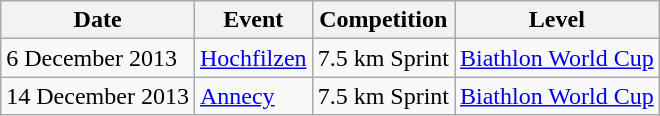<table class="wikitable">
<tr>
<th>Date</th>
<th>Event</th>
<th>Competition</th>
<th>Level</th>
</tr>
<tr>
<td>6 December 2013</td>
<td> <a href='#'>Hochfilzen</a></td>
<td>7.5 km Sprint</td>
<td><a href='#'>Biathlon World Cup</a></td>
</tr>
<tr>
<td>14 December 2013</td>
<td> <a href='#'>Annecy</a></td>
<td>7.5 km Sprint</td>
<td><a href='#'>Biathlon World Cup</a></td>
</tr>
</table>
